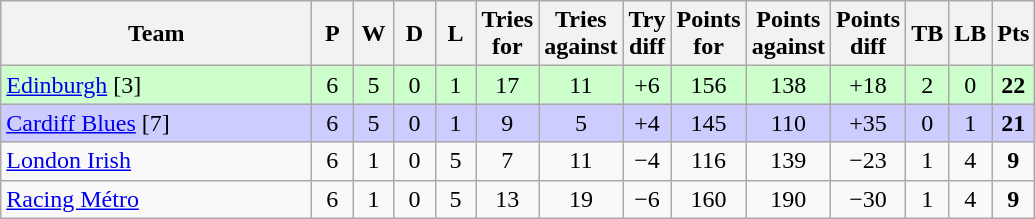<table class="wikitable" style="text-align: center;">
<tr>
<th width="200">Team</th>
<th width="20">P</th>
<th width="20">W</th>
<th width="20">D</th>
<th width="20">L</th>
<th width="20">Tries for</th>
<th width="20">Tries against</th>
<th width="20">Try diff</th>
<th width="20">Points for</th>
<th width="20">Points against</th>
<th width="25">Points diff</th>
<th width="20">TB</th>
<th width="20">LB</th>
<th width="20">Pts</th>
</tr>
<tr bgcolor="#ccffcc">
<td align=left> <a href='#'>Edinburgh</a> [3]</td>
<td>6</td>
<td>5</td>
<td>0</td>
<td>1</td>
<td>17</td>
<td>11</td>
<td>+6</td>
<td>156</td>
<td>138</td>
<td>+18</td>
<td>2</td>
<td>0</td>
<td><strong>22</strong></td>
</tr>
<tr bgcolor="#ccccff">
<td align=left> <a href='#'>Cardiff Blues</a> [7]</td>
<td>6</td>
<td>5</td>
<td>0</td>
<td>1</td>
<td>9</td>
<td>5</td>
<td>+4</td>
<td>145</td>
<td>110</td>
<td>+35</td>
<td>0</td>
<td>1</td>
<td><strong>21</strong></td>
</tr>
<tr>
<td align=left> <a href='#'>London Irish</a></td>
<td>6</td>
<td>1</td>
<td>0</td>
<td>5</td>
<td>7</td>
<td>11</td>
<td>−4</td>
<td>116</td>
<td>139</td>
<td>−23</td>
<td>1</td>
<td>4</td>
<td><strong>9</strong></td>
</tr>
<tr>
<td align=left> <a href='#'>Racing Métro</a></td>
<td>6</td>
<td>1</td>
<td>0</td>
<td>5</td>
<td>13</td>
<td>19</td>
<td>−6</td>
<td>160</td>
<td>190</td>
<td>−30</td>
<td>1</td>
<td>4</td>
<td><strong>9</strong></td>
</tr>
</table>
